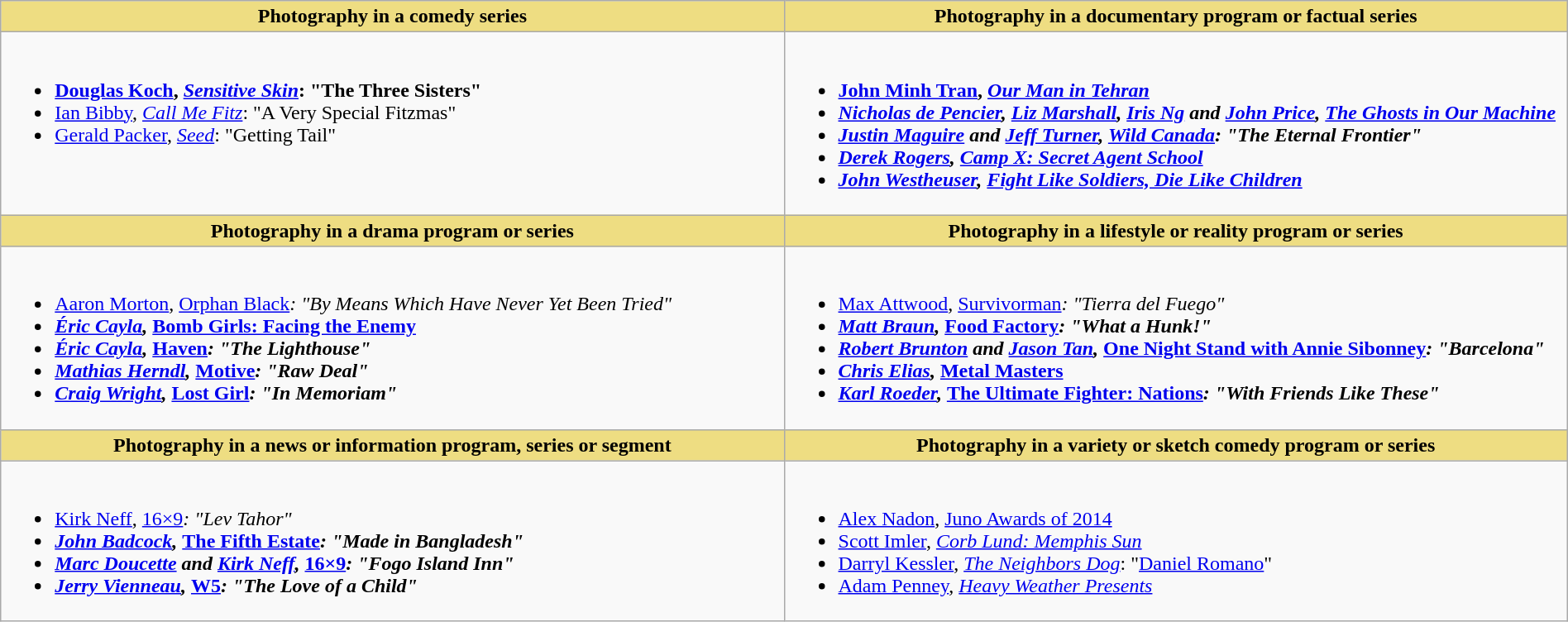<table class=wikitable width="100%">
<tr>
<th style="background:#EEDD82; width:50%">Photography in a comedy series</th>
<th style="background:#EEDD82; width:50%">Photography in a documentary program or factual series</th>
</tr>
<tr>
<td valign="top"><br><ul><li> <strong><a href='#'>Douglas Koch</a>, <em><a href='#'>Sensitive Skin</a></em>: "The Three Sisters"</strong></li><li><a href='#'>Ian Bibby</a>, <em><a href='#'>Call Me Fitz</a></em>: "A Very Special Fitzmas"</li><li><a href='#'>Gerald Packer</a>, <em><a href='#'>Seed</a></em>: "Getting Tail"</li></ul></td>
<td valign="top"><br><ul><li> <strong><a href='#'>John Minh Tran</a>, <em><a href='#'>Our Man in Tehran</a><strong><em></li><li><a href='#'>Nicholas de Pencier</a>, <a href='#'>Liz Marshall</a>, <a href='#'>Iris Ng</a> and <a href='#'>John Price</a>, </em><a href='#'>The Ghosts in Our Machine</a><em></li><li><a href='#'>Justin Maguire</a> and <a href='#'>Jeff Turner</a>, </em><a href='#'>Wild Canada</a><em>: "The Eternal Frontier"</li><li><a href='#'>Derek Rogers</a>, </em><a href='#'>Camp X: Secret Agent School</a><em></li><li><a href='#'>John Westheuser</a>, </em><a href='#'>Fight Like Soldiers, Die Like Children</a><em></li></ul></td>
</tr>
<tr>
<th style="background:#EEDD82; width:50%">Photography in a drama program or series</th>
<th style="background:#EEDD82; width:50%">Photography in a lifestyle or reality program or series</th>
</tr>
<tr>
<td valign="top"><br><ul><li> </strong><a href='#'>Aaron Morton</a>, </em><a href='#'>Orphan Black</a><em>: "By Means Which Have Never Yet Been Tried"<strong></li><li><a href='#'>Éric Cayla</a>, </em><a href='#'>Bomb Girls: Facing the Enemy</a><em></li><li><a href='#'>Éric Cayla</a>, </em><a href='#'>Haven</a><em>: "The Lighthouse"</li><li><a href='#'>Mathias Herndl</a>, </em><a href='#'>Motive</a><em>: "Raw Deal"</li><li><a href='#'>Craig Wright</a>, </em><a href='#'>Lost Girl</a><em>: "In Memoriam"</li></ul></td>
<td valign="top"><br><ul><li> </strong><a href='#'>Max Attwood</a>, </em><a href='#'>Survivorman</a><em>: "Tierra del Fuego"<strong></li><li><a href='#'>Matt Braun</a>, </em><a href='#'>Food Factory</a><em>: "What a Hunk!"</li><li><a href='#'>Robert Brunton</a> and <a href='#'>Jason Tan</a>, </em><a href='#'>One Night Stand with Annie Sibonney</a><em>: "Barcelona"</li><li><a href='#'>Chris Elias</a>, </em><a href='#'>Metal Masters</a><em></li><li><a href='#'>Karl Roeder</a>, </em><a href='#'>The Ultimate Fighter: Nations</a><em>: "With Friends Like These"</li></ul></td>
</tr>
<tr>
<th style="background:#EEDD82; width:50%">Photography in a news or information program, series or segment</th>
<th style="background:#EEDD82; width:50%">Photography in a variety or sketch comedy program or series</th>
</tr>
<tr>
<td valign="top"><br><ul><li> </strong><a href='#'>Kirk Neff</a>, </em><a href='#'>16×9</a><em>: "Lev Tahor"<strong></li><li><a href='#'>John Badcock</a>, </em><a href='#'>The Fifth Estate</a><em>: "Made in Bangladesh"</li><li><a href='#'>Marc Doucette</a> and <a href='#'>Kirk Neff</a>, </em><a href='#'>16×9</a><em>: "Fogo Island Inn"</li><li><a href='#'>Jerry Vienneau</a>, </em><a href='#'>W5</a><em>: "The Love of a Child"</li></ul></td>
<td valign="top"><br><ul><li> </strong><a href='#'>Alex Nadon</a>, </em><a href='#'>Juno Awards of 2014</a></em></strong></li><li><a href='#'>Scott Imler</a>, <em><a href='#'>Corb Lund: Memphis Sun</a></em></li><li><a href='#'>Darryl Kessler</a>, <em><a href='#'>The Neighbors Dog</a></em>: "<a href='#'>Daniel Romano</a>"</li><li><a href='#'>Adam Penney</a>, <em><a href='#'>Heavy Weather Presents</a></em></li></ul></td>
</tr>
</table>
